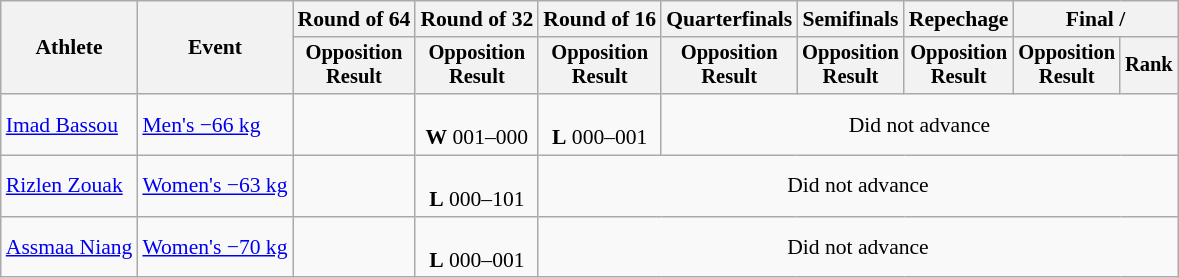<table class="wikitable" style="font-size:90%">
<tr>
<th rowspan="2">Athlete</th>
<th rowspan="2">Event</th>
<th>Round of 64</th>
<th>Round of 32</th>
<th>Round of 16</th>
<th>Quarterfinals</th>
<th>Semifinals</th>
<th>Repechage</th>
<th colspan=2>Final / </th>
</tr>
<tr style="font-size:95%">
<th>Opposition<br>Result</th>
<th>Opposition<br>Result</th>
<th>Opposition<br>Result</th>
<th>Opposition<br>Result</th>
<th>Opposition<br>Result</th>
<th>Opposition<br>Result</th>
<th>Opposition<br>Result</th>
<th>Rank</th>
</tr>
<tr align=center>
<td align=left><a href='#'>Imad Bassou</a></td>
<td align=left><a href='#'>Men's −66 kg</a></td>
<td></td>
<td><br><strong>W</strong> 001–000</td>
<td><br><strong>L</strong> 000–001</td>
<td colspan=5>Did not advance</td>
</tr>
<tr align=center>
<td align=left><a href='#'>Rizlen Zouak</a></td>
<td align=left><a href='#'>Women's −63 kg</a></td>
<td></td>
<td><br><strong>L</strong> 000–101</td>
<td colspan=6>Did not advance</td>
</tr>
<tr align=center>
<td align=left><a href='#'>Assmaa Niang</a></td>
<td align=left><a href='#'>Women's −70 kg</a></td>
<td></td>
<td><br><strong>L</strong> 000–001</td>
<td colspan=6>Did not advance</td>
</tr>
</table>
